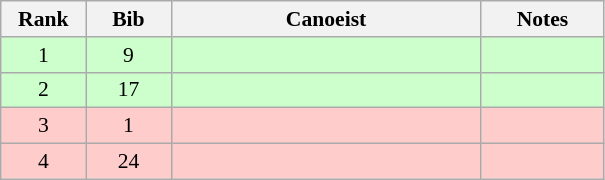<table class="wikitable" style="font-size:90%; text-align:center">
<tr>
<th width="50">Rank</th>
<th width="50">Bib</th>
<th width="200">Canoeist</th>
<th width="75">Notes</th>
</tr>
<tr bgcolor="#CCFFCC">
<td>1</td>
<td>9</td>
<td align="left"></td>
<td></td>
</tr>
<tr bgcolor="#CCFFCC">
<td>2</td>
<td>17</td>
<td align="left"></td>
<td></td>
</tr>
<tr bgcolor="#FFCCCC">
<td>3</td>
<td>1</td>
<td align="left"></td>
<td></td>
</tr>
<tr bgcolor="#FFCCCC">
<td>4</td>
<td>24</td>
<td align="left"></td>
<td></td>
</tr>
</table>
